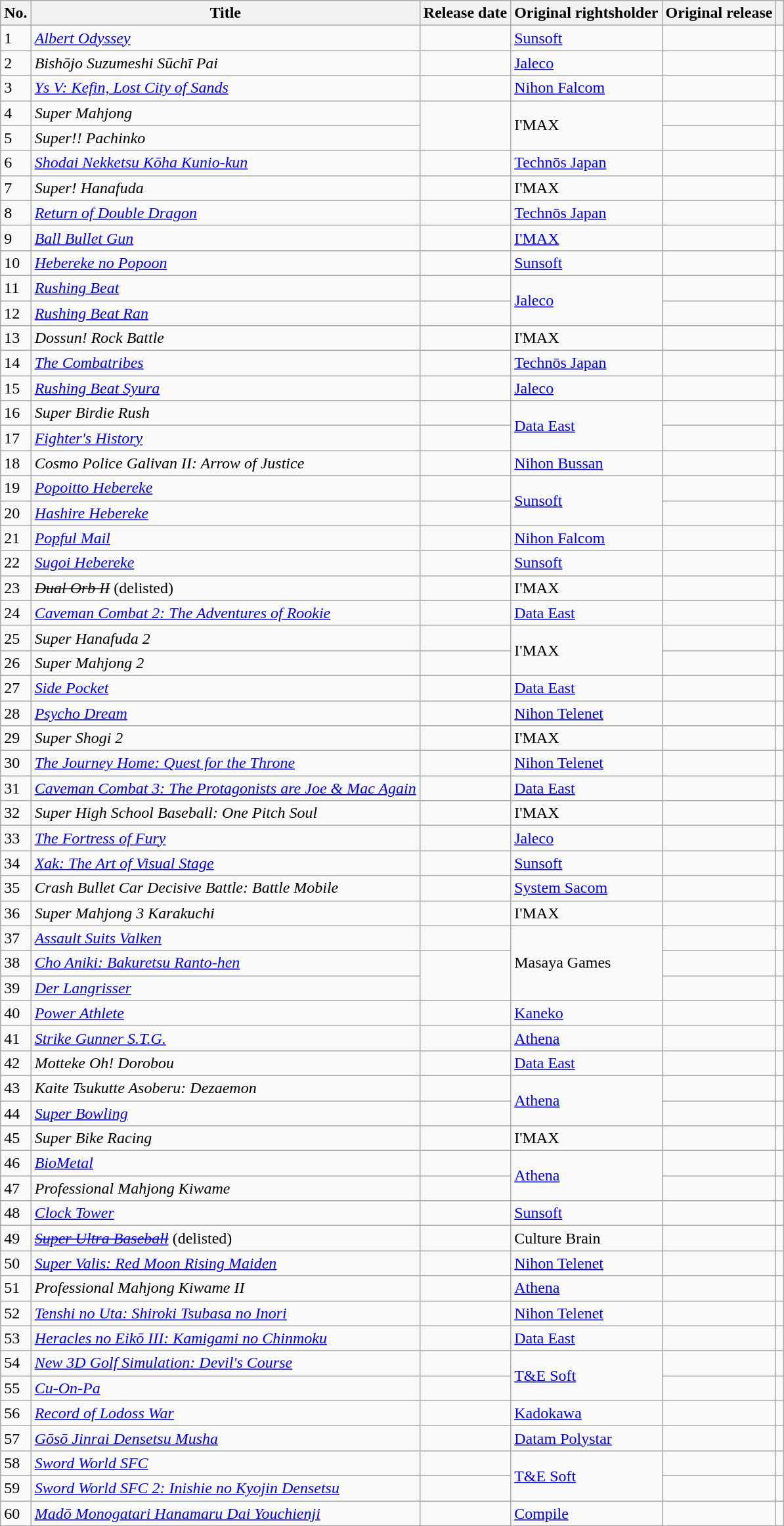<table class="wikitable sortable" width="auto">
<tr>
<th>No.</th>
<th>Title</th>
<th>Release date</th>
<th>Original rightsholder</th>
<th>Original release</th>
<th></th>
</tr>
<tr>
<td>1</td>
<td><a href='#'><em>Albert Odyssey</em></a></td>
<td></td>
<td><a href='#'>Sunsoft</a></td>
<td></td>
<td></td>
</tr>
<tr>
<td>2</td>
<td><em>Bishōjo Suzumeshi Sūchī Pai</em></td>
<td></td>
<td><a href='#'>Jaleco</a></td>
<td></td>
<td></td>
</tr>
<tr>
<td>3</td>
<td><a href='#'><em>Ys V: Kefin, Lost City of Sands</em></a></td>
<td></td>
<td><a href='#'>Nihon Falcom</a></td>
<td></td>
<td></td>
</tr>
<tr>
<td>4</td>
<td><em>Super Mahjong</em></td>
<td rowspan="2"></td>
<td rowspan="2">I'MAX</td>
<td></td>
<td></td>
</tr>
<tr>
<td>5</td>
<td><em>Super!! Pachinko</em></td>
<td></td>
<td></td>
</tr>
<tr>
<td>6</td>
<td><em><a href='#'>Shodai Nekketsu Kōha Kunio-kun</a></em></td>
<td></td>
<td><a href='#'>Technōs Japan</a></td>
<td></td>
<td></td>
</tr>
<tr>
<td>7</td>
<td><em>Super! Hanafuda</em></td>
<td></td>
<td>I'MAX</td>
<td></td>
<td></td>
</tr>
<tr>
<td>8</td>
<td><em><a href='#'>Return of Double Dragon</a></em></td>
<td></td>
<td><a href='#'>Technōs Japan</a></td>
<td></td>
<td></td>
</tr>
<tr>
<td>9</td>
<td><em><a href='#'>Ball Bullet Gun</a></em></td>
<td></td>
<td><a href='#'>I'MAX</a></td>
<td></td>
<td></td>
</tr>
<tr>
<td>10</td>
<td><a href='#'><em>Hebereke no Popoon</em></a></td>
<td></td>
<td><a href='#'>Sunsoft</a></td>
<td></td>
<td></td>
</tr>
<tr>
<td>11</td>
<td><a href='#'><em>Rushing Beat</em></a></td>
<td></td>
<td rowspan="2"><a href='#'>Jaleco</a></td>
<td></td>
<td></td>
</tr>
<tr>
<td>12</td>
<td><a href='#'><em>Rushing Beat Ran</em></a></td>
<td></td>
<td></td>
<td></td>
</tr>
<tr>
<td>13</td>
<td><em>Dossun! Rock Battle</em></td>
<td></td>
<td>I'MAX</td>
<td></td>
<td></td>
</tr>
<tr>
<td>14</td>
<td><em><a href='#'>The Combatribes</a></em></td>
<td></td>
<td><a href='#'>Technōs Japan</a></td>
<td></td>
<td></td>
</tr>
<tr>
<td>15</td>
<td><a href='#'><em>Rushing Beat Syura</em></a></td>
<td></td>
<td><a href='#'>Jaleco</a></td>
<td></td>
<td></td>
</tr>
<tr>
<td>16</td>
<td><em>Super Birdie Rush</em></td>
<td></td>
<td rowspan="2"><a href='#'>Data East</a></td>
<td></td>
<td></td>
</tr>
<tr>
<td>17</td>
<td><a href='#'><em>Fighter's History</em></a></td>
<td></td>
<td></td>
<td></td>
</tr>
<tr>
<td>18</td>
<td><em>Cosmo Police Galivan II: Arrow of Justice</em></td>
<td></td>
<td><a href='#'>Nihon Bussan</a></td>
<td></td>
<td></td>
</tr>
<tr>
<td>19</td>
<td><a href='#'><em>Popoitto Hebereke</em></a></td>
<td></td>
<td rowspan="2"><a href='#'>Sunsoft</a></td>
<td></td>
<td></td>
</tr>
<tr>
<td>20</td>
<td><em><a href='#'>Hashire Hebereke</a></em></td>
<td></td>
<td></td>
<td></td>
</tr>
<tr>
<td>21</td>
<td><em><a href='#'>Popful Mail</a></em></td>
<td></td>
<td><a href='#'>Nihon Falcom</a></td>
<td></td>
<td></td>
</tr>
<tr>
<td>22</td>
<td><em><a href='#'>Sugoi Hebereke</a></em></td>
<td></td>
<td><a href='#'>Sunsoft</a></td>
<td></td>
<td></td>
</tr>
<tr>
<td>23</td>
<td><em><s>Dual Orb II</s></em> (delisted)</td>
<td></td>
<td>I'MAX</td>
<td></td>
<td><br></td>
</tr>
<tr>
<td>24</td>
<td><a href='#'><em>Caveman Combat 2: The Adventures of Rookie</em></a></td>
<td></td>
<td><a href='#'>Data East</a></td>
<td></td>
<td></td>
</tr>
<tr>
<td>25</td>
<td><em>Super Hanafuda 2</em></td>
<td></td>
<td rowspan="2">I'MAX</td>
<td></td>
<td></td>
</tr>
<tr>
<td>26</td>
<td><em>Super Mahjong 2</em></td>
<td></td>
<td></td>
<td></td>
</tr>
<tr>
<td>27</td>
<td><em><a href='#'>Side Pocket</a></em></td>
<td></td>
<td><a href='#'>Data East</a></td>
<td></td>
<td></td>
</tr>
<tr>
<td>28</td>
<td><em><a href='#'>Psycho Dream</a></em></td>
<td></td>
<td><a href='#'>Nihon Telenet</a></td>
<td></td>
<td></td>
</tr>
<tr>
<td>29</td>
<td><em>Super Shogi 2</em></td>
<td></td>
<td>I'MAX</td>
<td></td>
<td></td>
</tr>
<tr>
<td>30</td>
<td><em><a href='#'>The Journey Home: Quest for the Throne</a></em></td>
<td></td>
<td><a href='#'>Nihon Telenet</a></td>
<td></td>
<td></td>
</tr>
<tr>
<td>31</td>
<td><a href='#'><em>Caveman Combat 3: The Protagonists are Joe & Mac Again</em></a></td>
<td></td>
<td><a href='#'>Data East</a></td>
<td></td>
<td></td>
</tr>
<tr>
<td>32</td>
<td><em>Super High School Baseball: One Pitch Soul</em></td>
<td></td>
<td>I'MAX</td>
<td></td>
<td></td>
</tr>
<tr>
<td>33</td>
<td><a href='#'><em>The Fortress of Fury</em></a></td>
<td></td>
<td><a href='#'>Jaleco</a></td>
<td></td>
<td></td>
</tr>
<tr>
<td>34</td>
<td><em><a href='#'>Xak: The Art of Visual Stage</a></em></td>
<td></td>
<td><a href='#'>Sunsoft</a></td>
<td></td>
<td></td>
</tr>
<tr>
<td>35</td>
<td><em>Crash Bullet Car Decisive Battle: Battle Mobile</em></td>
<td></td>
<td><a href='#'>System Sacom</a></td>
<td></td>
<td></td>
</tr>
<tr>
<td>36</td>
<td><em>Super Mahjong 3 Karakuchi</em></td>
<td></td>
<td>I'MAX</td>
<td></td>
<td></td>
</tr>
<tr>
<td>37</td>
<td><em><a href='#'>Assault Suits Valken</a></em></td>
<td></td>
<td rowspan="3">Masaya Games</td>
<td></td>
<td></td>
</tr>
<tr>
<td>38</td>
<td><a href='#'><em>Cho Aniki: Bakuretsu Ranto-hen</em></a></td>
<td rowspan="2"></td>
<td></td>
<td></td>
</tr>
<tr>
<td>39</td>
<td><em><a href='#'>Der Langrisser</a></em></td>
<td></td>
<td></td>
</tr>
<tr>
<td>40</td>
<td><em><a href='#'>Power Athlete</a></em></td>
<td></td>
<td><a href='#'>Kaneko</a></td>
<td></td>
<td></td>
</tr>
<tr>
<td>41</td>
<td><em><a href='#'>Strike Gunner S.T.G.</a></em></td>
<td></td>
<td><a href='#'>Athena</a></td>
<td></td>
<td></td>
</tr>
<tr>
<td>42</td>
<td><em>Motteke Oh! Dorobou</em></td>
<td></td>
<td><a href='#'>Data East</a></td>
<td></td>
<td></td>
</tr>
<tr>
<td>43</td>
<td><em>Kaite Tsukutte Asoberu: Dezaemon</em></td>
<td></td>
<td rowspan="2"><a href='#'>Athena</a></td>
<td></td>
<td></td>
</tr>
<tr>
<td>44</td>
<td><em><a href='#'>Super Bowling</a></em></td>
<td></td>
<td></td>
<td></td>
</tr>
<tr>
<td>45</td>
<td><em>Super Bike Racing</em></td>
<td></td>
<td>I'MAX</td>
<td></td>
<td></td>
</tr>
<tr>
<td>46</td>
<td><a href='#'><em>BioMetal</em></a></td>
<td></td>
<td rowspan="2"><a href='#'>Athena</a></td>
<td></td>
<td></td>
</tr>
<tr>
<td>47</td>
<td><em>Professional Mahjong Kiwame</em></td>
<td></td>
<td></td>
<td></td>
</tr>
<tr>
<td>48</td>
<td><a href='#'><em>Clock Tower</em></a></td>
<td></td>
<td><a href='#'>Sunsoft</a></td>
<td></td>
<td></td>
</tr>
<tr>
<td>49</td>
<td><a href='#'><em><s>Super Ultra Baseball</s></em></a> (delisted)</td>
<td></td>
<td>Culture Brain</td>
<td></td>
<td><br></td>
</tr>
<tr>
<td>50</td>
<td><a href='#'><em>Super Valis: Red Moon Rising Maiden</em></a></td>
<td></td>
<td><a href='#'>Nihon Telenet</a></td>
<td></td>
<td></td>
</tr>
<tr>
<td>51</td>
<td><em>Professional Mahjong Kiwame II</em></td>
<td></td>
<td><a href='#'>Athena</a></td>
<td></td>
<td></td>
</tr>
<tr>
<td>52</td>
<td><a href='#'><em>Tenshi no Uta: Shiroki Tsubasa no Inori</em></a></td>
<td></td>
<td><a href='#'>Nihon Telenet</a></td>
<td></td>
<td></td>
</tr>
<tr>
<td>53</td>
<td><a href='#'><em>Heracles no Eikō III: Kamigami no Chinmoku</em></a></td>
<td></td>
<td><a href='#'>Data East</a></td>
<td></td>
<td></td>
</tr>
<tr>
<td>54</td>
<td><a href='#'><em>New 3D Golf Simulation: Devil's Course</em></a></td>
<td></td>
<td rowspan="2"><a href='#'>T&E Soft</a></td>
<td></td>
<td></td>
</tr>
<tr>
<td>55</td>
<td><em><a href='#'>Cu-On-Pa</a></em></td>
<td></td>
<td></td>
<td></td>
</tr>
<tr>
<td>56</td>
<td><em><a href='#'>Record of Lodoss War</a></em></td>
<td></td>
<td><a href='#'>Kadokawa</a></td>
<td></td>
<td></td>
</tr>
<tr>
<td>57</td>
<td><a href='#'><em>Gōsō Jinrai Densetsu Musha</em></a></td>
<td></td>
<td><a href='#'>Datam Polystar</a></td>
<td></td>
<td></td>
</tr>
<tr>
<td>58</td>
<td><a href='#'><em>Sword World SFC</em></a></td>
<td></td>
<td rowspan="2"><a href='#'>T&E Soft</a></td>
<td></td>
<td></td>
</tr>
<tr>
<td>59</td>
<td><a href='#'><em>Sword World SFC 2: Inishie no Kyojin Densetsu</em></a></td>
<td></td>
<td></td>
<td></td>
</tr>
<tr>
<td>60</td>
<td><a href='#'><em>Madō Monogatari Hanamaru Dai Youchienji</em></a></td>
<td></td>
<td><a href='#'>Compile</a></td>
<td></td>
<td></td>
</tr>
<tr>
</tr>
</table>
